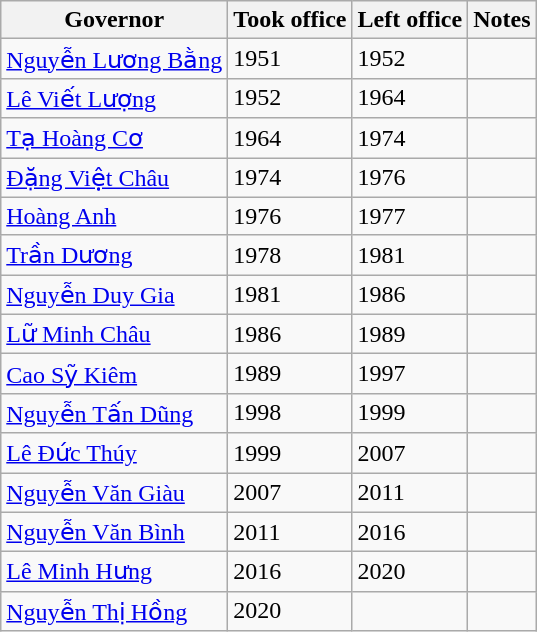<table class="wikitable">
<tr>
<th>Governor</th>
<th>Took office</th>
<th>Left office</th>
<th>Notes</th>
</tr>
<tr>
<td><a href='#'>Nguyễn Lương Bằng</a></td>
<td>1951</td>
<td>1952</td>
<td></td>
</tr>
<tr>
<td><a href='#'>Lê Viết Lượng</a></td>
<td>1952</td>
<td>1964</td>
<td></td>
</tr>
<tr>
<td><a href='#'>Tạ Hoàng Cơ</a></td>
<td>1964</td>
<td>1974</td>
<td></td>
</tr>
<tr>
<td><a href='#'>Đặng Việt Châu</a></td>
<td>1974</td>
<td>1976</td>
<td></td>
</tr>
<tr>
<td><a href='#'>Hoàng Anh</a></td>
<td>1976</td>
<td>1977</td>
<td></td>
</tr>
<tr>
<td><a href='#'>Trần Dương</a></td>
<td>1978</td>
<td>1981</td>
<td></td>
</tr>
<tr>
<td><a href='#'>Nguyễn Duy Gia</a></td>
<td>1981</td>
<td>1986</td>
<td></td>
</tr>
<tr>
<td><a href='#'>Lữ Minh Châu</a></td>
<td>1986</td>
<td>1989</td>
<td></td>
</tr>
<tr>
<td><a href='#'>Cao Sỹ Kiêm</a></td>
<td>1989</td>
<td>1997</td>
<td></td>
</tr>
<tr>
<td><a href='#'>Nguyễn Tấn Dũng</a></td>
<td>1998</td>
<td>1999</td>
<td></td>
</tr>
<tr>
<td><a href='#'>Lê Đức Thúy</a></td>
<td>1999</td>
<td>2007</td>
<td></td>
</tr>
<tr>
<td><a href='#'>Nguyễn Văn Giàu</a></td>
<td>2007</td>
<td>2011</td>
<td></td>
</tr>
<tr>
<td><a href='#'>Nguyễn Văn Bình</a></td>
<td>2011</td>
<td>2016</td>
<td></td>
</tr>
<tr>
<td><a href='#'>Lê Minh Hưng</a></td>
<td>2016</td>
<td>2020</td>
<td></td>
</tr>
<tr>
<td><a href='#'>Nguyễn Thị Hồng</a></td>
<td>2020</td>
<td></td>
<td></td>
</tr>
</table>
